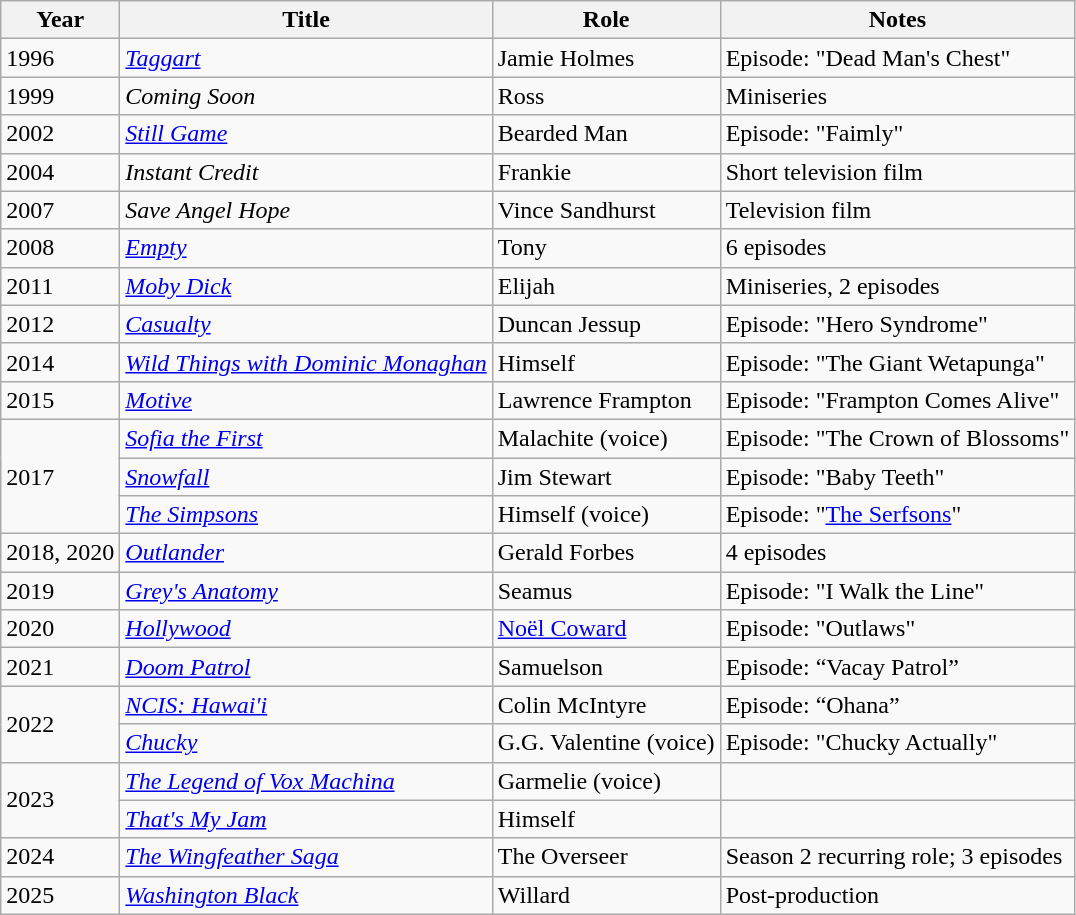<table class="wikitable sortable">
<tr>
<th>Year</th>
<th>Title</th>
<th>Role</th>
<th class="unsortable">Notes</th>
</tr>
<tr>
<td>1996</td>
<td><em><a href='#'>Taggart</a></em></td>
<td>Jamie Holmes</td>
<td>Episode: "Dead Man's Chest"</td>
</tr>
<tr>
<td>1999</td>
<td><em>Coming Soon</em></td>
<td>Ross</td>
<td>Miniseries</td>
</tr>
<tr>
<td>2002</td>
<td><em><a href='#'>Still Game</a></em></td>
<td>Bearded Man</td>
<td>Episode: "Faimly" </td>
</tr>
<tr>
<td>2004</td>
<td><em>Instant Credit</em></td>
<td>Frankie</td>
<td>Short television film</td>
</tr>
<tr>
<td>2007</td>
<td><em>Save Angel Hope</em></td>
<td>Vince Sandhurst</td>
<td>Television film</td>
</tr>
<tr>
<td>2008</td>
<td><em><a href='#'>Empty</a></em></td>
<td>Tony</td>
<td>6 episodes</td>
</tr>
<tr>
<td>2011</td>
<td><em><a href='#'>Moby Dick</a></em></td>
<td>Elijah</td>
<td>Miniseries, 2 episodes</td>
</tr>
<tr>
<td>2012</td>
<td><em><a href='#'>Casualty</a></em></td>
<td>Duncan Jessup</td>
<td>Episode: "Hero Syndrome"</td>
</tr>
<tr>
<td>2014</td>
<td><em><a href='#'>Wild Things with Dominic Monaghan</a></em></td>
<td>Himself</td>
<td>Episode: "The Giant Wetapunga"</td>
</tr>
<tr>
<td>2015</td>
<td><em><a href='#'>Motive</a></em></td>
<td>Lawrence Frampton</td>
<td>Episode: "Frampton Comes Alive"</td>
</tr>
<tr>
<td rowspan="3">2017</td>
<td><em><a href='#'>Sofia the First</a></em></td>
<td>Malachite (voice)</td>
<td>Episode: "The Crown of Blossoms"</td>
</tr>
<tr>
<td><em><a href='#'>Snowfall</a></em></td>
<td>Jim Stewart</td>
<td>Episode: "Baby Teeth"</td>
</tr>
<tr>
<td><em><a href='#'>The Simpsons</a></em></td>
<td>Himself (voice)</td>
<td>Episode: "<a href='#'>The Serfsons</a>"</td>
</tr>
<tr>
<td>2018, 2020</td>
<td><em><a href='#'>Outlander</a></em></td>
<td>Gerald Forbes</td>
<td>4 episodes</td>
</tr>
<tr>
<td>2019</td>
<td><em><a href='#'>Grey's Anatomy</a></em></td>
<td>Seamus</td>
<td>Episode: "I Walk the Line"</td>
</tr>
<tr>
<td>2020</td>
<td><em><a href='#'>Hollywood</a></em></td>
<td><a href='#'>Noël Coward</a></td>
<td>Episode: "Outlaws"</td>
</tr>
<tr>
<td>2021</td>
<td><em><a href='#'>Doom Patrol</a></em></td>
<td>Samuelson</td>
<td>Episode: “Vacay Patrol”</td>
</tr>
<tr>
<td rowspan="2">2022</td>
<td><em><a href='#'>NCIS: Hawai'i</a></em></td>
<td>Colin McIntyre</td>
<td>Episode: “Ohana”</td>
</tr>
<tr>
<td><em><a href='#'>Chucky</a></em></td>
<td>G.G. Valentine (voice)</td>
<td>Episode: "Chucky Actually"</td>
</tr>
<tr>
<td rowspan="2">2023</td>
<td><em><a href='#'>The Legend of Vox Machina</a></em></td>
<td>Garmelie (voice)</td>
<td></td>
</tr>
<tr>
<td><em><a href='#'>That's My Jam</a></em></td>
<td>Himself</td>
<td></td>
</tr>
<tr>
<td>2024</td>
<td><em><a href='#'>The Wingfeather Saga</a></em></td>
<td>The Overseer</td>
<td>Season 2 recurring role; 3 episodes</td>
</tr>
<tr>
<td>2025</td>
<td><em><a href='#'>Washington Black</a></em></td>
<td>Willard</td>
<td>Post-production</td>
</tr>
</table>
